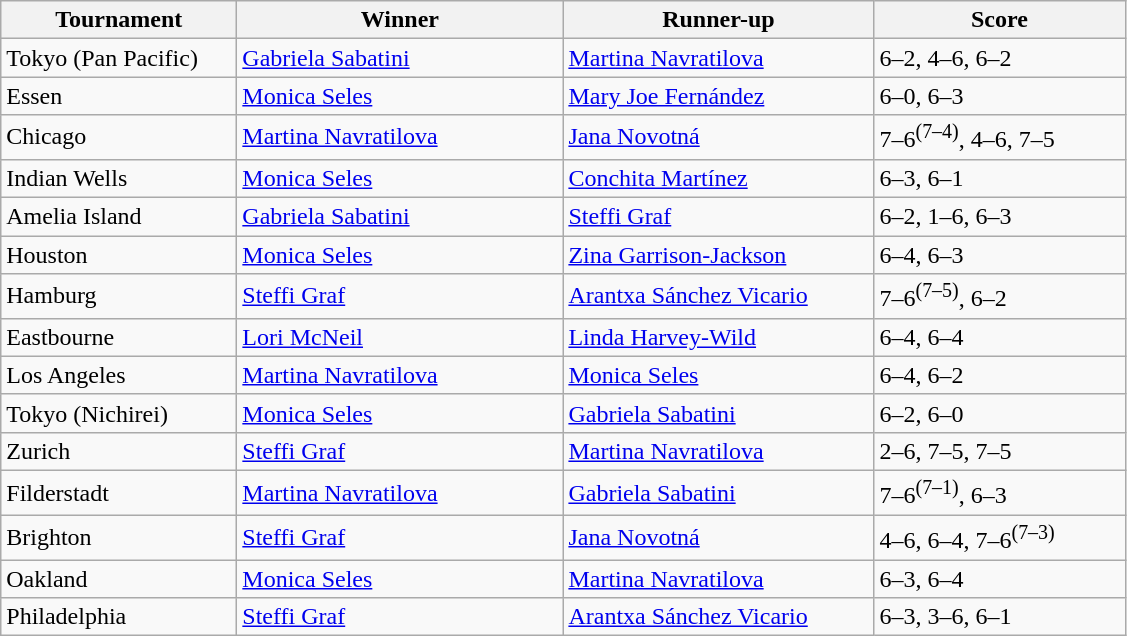<table class="wikitable">
<tr>
<th width="150">Tournament</th>
<th width="210">Winner</th>
<th width="200">Runner-up</th>
<th width="160">Score</th>
</tr>
<tr>
<td>Tokyo (Pan Pacific)</td>
<td> <a href='#'>Gabriela Sabatini</a></td>
<td> <a href='#'>Martina Navratilova</a></td>
<td>6–2, 4–6, 6–2</td>
</tr>
<tr>
<td>Essen</td>
<td> <a href='#'>Monica Seles</a></td>
<td> <a href='#'>Mary Joe Fernández</a></td>
<td>6–0, 6–3</td>
</tr>
<tr>
<td>Chicago</td>
<td> <a href='#'>Martina Navratilova</a></td>
<td> <a href='#'>Jana Novotná</a></td>
<td>7–6<sup>(7–4)</sup>, 4–6, 7–5</td>
</tr>
<tr>
<td>Indian Wells</td>
<td> <a href='#'>Monica Seles</a></td>
<td> <a href='#'>Conchita Martínez</a></td>
<td>6–3, 6–1</td>
</tr>
<tr>
<td>Amelia Island</td>
<td> <a href='#'>Gabriela Sabatini</a></td>
<td> <a href='#'>Steffi Graf</a></td>
<td>6–2, 1–6, 6–3</td>
</tr>
<tr>
<td>Houston</td>
<td> <a href='#'>Monica Seles</a></td>
<td> <a href='#'>Zina Garrison-Jackson</a></td>
<td>6–4, 6–3</td>
</tr>
<tr>
<td>Hamburg</td>
<td> <a href='#'>Steffi Graf</a></td>
<td> <a href='#'>Arantxa Sánchez Vicario</a></td>
<td>7–6<sup>(7–5)</sup>, 6–2</td>
</tr>
<tr>
<td>Eastbourne</td>
<td> <a href='#'>Lori McNeil</a></td>
<td> <a href='#'>Linda Harvey-Wild</a></td>
<td>6–4, 6–4</td>
</tr>
<tr>
<td>Los Angeles</td>
<td> <a href='#'>Martina Navratilova</a></td>
<td> <a href='#'>Monica Seles</a></td>
<td>6–4, 6–2</td>
</tr>
<tr>
<td>Tokyo (Nichirei)</td>
<td> <a href='#'>Monica Seles</a></td>
<td> <a href='#'>Gabriela Sabatini</a></td>
<td>6–2, 6–0</td>
</tr>
<tr>
<td>Zurich</td>
<td> <a href='#'>Steffi Graf</a></td>
<td> <a href='#'>Martina Navratilova</a></td>
<td>2–6, 7–5, 7–5</td>
</tr>
<tr>
<td>Filderstadt</td>
<td> <a href='#'>Martina Navratilova</a></td>
<td> <a href='#'>Gabriela Sabatini</a></td>
<td>7–6<sup>(7–1)</sup>, 6–3</td>
</tr>
<tr>
<td>Brighton</td>
<td> <a href='#'>Steffi Graf</a></td>
<td> <a href='#'>Jana Novotná</a></td>
<td>4–6, 6–4, 7–6<sup>(7–3)</sup></td>
</tr>
<tr>
<td>Oakland</td>
<td> <a href='#'>Monica Seles</a></td>
<td> <a href='#'>Martina Navratilova</a></td>
<td>6–3, 6–4</td>
</tr>
<tr>
<td>Philadelphia</td>
<td> <a href='#'>Steffi Graf</a></td>
<td> <a href='#'>Arantxa Sánchez Vicario</a></td>
<td>6–3, 3–6, 6–1</td>
</tr>
</table>
